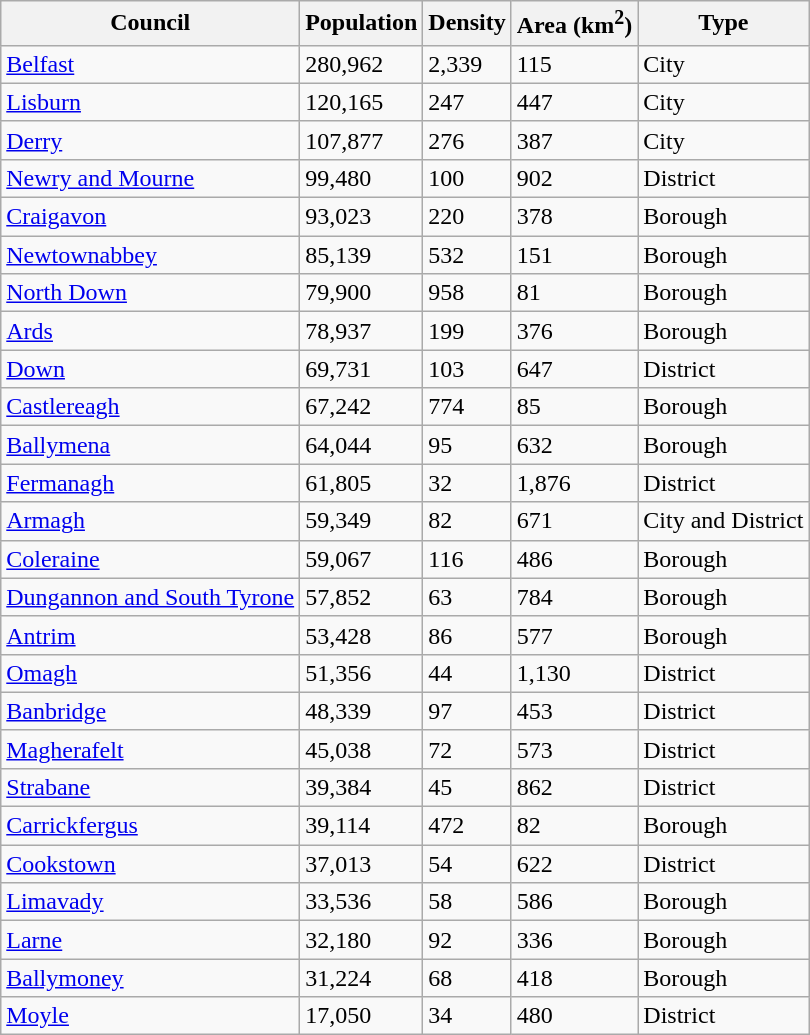<table class="wikitable sortable static-row-numbers">
<tr>
<th>Council</th>
<th>Population</th>
<th>Density</th>
<th>Area (km<sup>2</sup>)</th>
<th>Type</th>
</tr>
<tr>
<td><a href='#'>Belfast</a></td>
<td>280,962</td>
<td>2,339</td>
<td>115</td>
<td>City</td>
</tr>
<tr>
<td><a href='#'>Lisburn</a></td>
<td>120,165</td>
<td>247</td>
<td>447</td>
<td>City</td>
</tr>
<tr>
<td><a href='#'>Derry</a></td>
<td>107,877</td>
<td>276</td>
<td>387</td>
<td>City</td>
</tr>
<tr>
<td><a href='#'>Newry and Mourne</a></td>
<td>99,480</td>
<td>100</td>
<td>902</td>
<td>District</td>
</tr>
<tr>
<td><a href='#'>Craigavon</a></td>
<td>93,023</td>
<td>220</td>
<td>378</td>
<td>Borough</td>
</tr>
<tr>
<td><a href='#'>Newtownabbey</a></td>
<td>85,139</td>
<td>532</td>
<td>151</td>
<td>Borough</td>
</tr>
<tr>
<td><a href='#'>North Down</a></td>
<td>79,900</td>
<td>958</td>
<td>81</td>
<td>Borough</td>
</tr>
<tr>
<td><a href='#'>Ards</a></td>
<td>78,937</td>
<td>199</td>
<td>376</td>
<td>Borough</td>
</tr>
<tr>
<td><a href='#'>Down</a></td>
<td>69,731</td>
<td>103</td>
<td>647</td>
<td>District</td>
</tr>
<tr>
<td><a href='#'>Castlereagh</a></td>
<td>67,242</td>
<td>774</td>
<td>85</td>
<td>Borough</td>
</tr>
<tr>
<td><a href='#'>Ballymena</a></td>
<td>64,044</td>
<td>95</td>
<td>632</td>
<td>Borough</td>
</tr>
<tr>
<td><a href='#'>Fermanagh</a></td>
<td>61,805</td>
<td>32</td>
<td>1,876</td>
<td>District</td>
</tr>
<tr>
<td><a href='#'>Armagh</a></td>
<td>59,349</td>
<td>82</td>
<td>671</td>
<td>City and District</td>
</tr>
<tr>
<td><a href='#'>Coleraine</a></td>
<td>59,067</td>
<td>116</td>
<td>486</td>
<td>Borough</td>
</tr>
<tr>
<td><a href='#'>Dungannon and South Tyrone</a></td>
<td>57,852</td>
<td>63</td>
<td>784</td>
<td>Borough</td>
</tr>
<tr>
<td><a href='#'>Antrim</a></td>
<td>53,428</td>
<td>86</td>
<td>577</td>
<td>Borough</td>
</tr>
<tr>
<td><a href='#'>Omagh</a></td>
<td>51,356</td>
<td>44</td>
<td>1,130</td>
<td>District</td>
</tr>
<tr>
<td><a href='#'>Banbridge</a></td>
<td>48,339</td>
<td>97</td>
<td>453</td>
<td>District</td>
</tr>
<tr>
<td><a href='#'>Magherafelt</a></td>
<td>45,038</td>
<td>72</td>
<td>573</td>
<td>District</td>
</tr>
<tr>
<td><a href='#'>Strabane</a></td>
<td>39,384</td>
<td>45</td>
<td>862</td>
<td>District</td>
</tr>
<tr>
<td><a href='#'>Carrickfergus</a></td>
<td>39,114</td>
<td>472</td>
<td>82</td>
<td>Borough</td>
</tr>
<tr>
<td><a href='#'>Cookstown</a></td>
<td>37,013</td>
<td>54</td>
<td>622</td>
<td>District</td>
</tr>
<tr>
<td><a href='#'>Limavady</a></td>
<td>33,536</td>
<td>58</td>
<td>586</td>
<td>Borough</td>
</tr>
<tr>
<td><a href='#'>Larne</a></td>
<td>32,180</td>
<td>92</td>
<td>336</td>
<td>Borough</td>
</tr>
<tr>
<td><a href='#'>Ballymoney</a></td>
<td>31,224</td>
<td>68</td>
<td>418</td>
<td>Borough</td>
</tr>
<tr>
<td><a href='#'>Moyle</a></td>
<td>17,050</td>
<td>34</td>
<td>480</td>
<td>District</td>
</tr>
</table>
